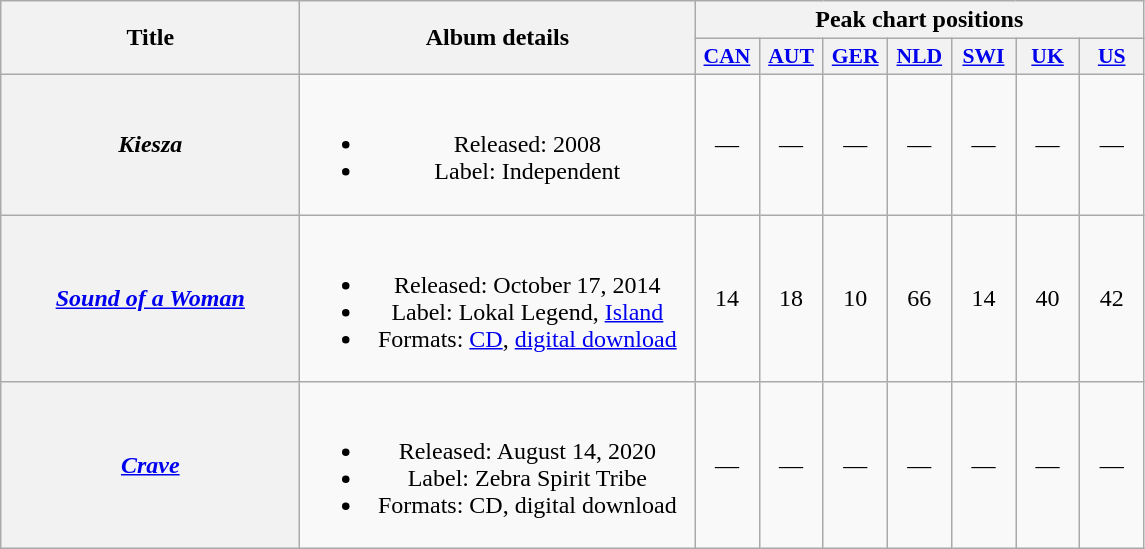<table class="wikitable plainrowheaders" style="text-align:center;">
<tr>
<th scope="col" rowspan="2" style="width:12em;">Title</th>
<th scope="col" rowspan="2" style="width:16em;">Album details</th>
<th scope="col" colspan="7">Peak chart positions</th>
</tr>
<tr>
<th scope="col" style="width:2.5em;font-size:90%;"><a href='#'>CAN</a><br></th>
<th scope="col" style="width:2.5em;font-size:90%;"><a href='#'>AUT</a><br></th>
<th scope="col" style="width:2.5em;font-size:90%;"><a href='#'>GER</a><br></th>
<th scope="col" style="width:2.5em;font-size:90%;"><a href='#'>NLD</a><br></th>
<th scope="col" style="width:2.5em;font-size:90%;"><a href='#'>SWI</a><br></th>
<th scope="col" style="width:2.5em;font-size:90%;"><a href='#'>UK</a><br></th>
<th scope="col" style="width:2.5em;font-size:90%;"><a href='#'>US</a><br></th>
</tr>
<tr>
<th scope="row"><em>Kiesza</em></th>
<td><br><ul><li>Released: 2008</li><li>Label: Independent</li></ul></td>
<td>—</td>
<td>—</td>
<td>—</td>
<td>—</td>
<td>—</td>
<td>—</td>
<td>—</td>
</tr>
<tr>
<th scope="row"><em><a href='#'>Sound of a Woman</a></em></th>
<td><br><ul><li>Released: October 17, 2014</li><li>Label: Lokal Legend, <a href='#'>Island</a></li><li>Formats: <a href='#'>CD</a>, <a href='#'>digital download</a></li></ul></td>
<td>14</td>
<td>18</td>
<td>10</td>
<td>66</td>
<td>14</td>
<td>40</td>
<td>42</td>
</tr>
<tr>
<th scope="row"><em><a href='#'>Crave</a></em></th>
<td><br><ul><li>Released: August 14, 2020</li><li>Label: Zebra Spirit Tribe</li><li>Formats: CD, digital download</li></ul></td>
<td>—</td>
<td>—</td>
<td>—</td>
<td>—</td>
<td>—</td>
<td>—</td>
<td>—</td>
</tr>
</table>
